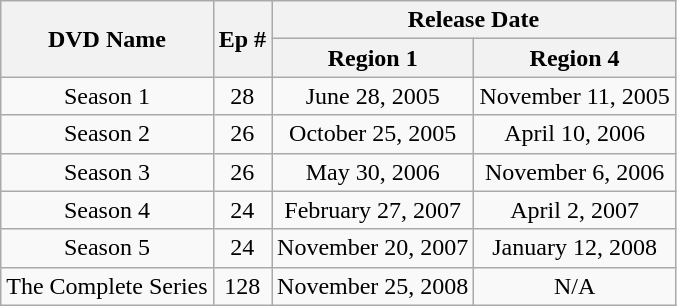<table class="wikitable" style="text-align:center">
<tr>
<th rowspan="2">DVD Name</th>
<th rowspan="2">Ep #</th>
<th colspan="2">Release Date</th>
</tr>
<tr>
<th>Region 1</th>
<th>Region 4</th>
</tr>
<tr>
<td>Season 1</td>
<td style="text-align:center;">28</td>
<td>June 28, 2005</td>
<td>November 11, 2005</td>
</tr>
<tr>
<td>Season 2</td>
<td style="text-align:center;">26</td>
<td>October 25, 2005</td>
<td>April 10, 2006</td>
</tr>
<tr>
<td>Season 3</td>
<td style="text-align:center;">26</td>
<td>May 30, 2006</td>
<td>November 6, 2006</td>
</tr>
<tr>
<td>Season 4</td>
<td style="text-align:center;">24</td>
<td>February 27, 2007</td>
<td>April 2, 2007</td>
</tr>
<tr>
<td>Season 5</td>
<td style="text-align:center;">24</td>
<td>November 20, 2007</td>
<td>January 12, 2008</td>
</tr>
<tr>
<td>The Complete Series</td>
<td style="text-align:center;">128</td>
<td>November 25, 2008</td>
<td>N/A</td>
</tr>
</table>
